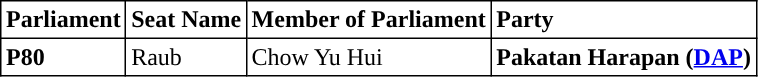<table class="toccolours sortable" border="1" cellpadding="3" style="border-collapse:collapse; text-align: left;">
<tr>
<th style="text-align:center;">Parliament</th>
<th>Seat Name</th>
<th>Member of Parliament</th>
<th>Party</th>
</tr>
<tr>
<th style="text-align:left;">P80</th>
<td>Raub</td>
<td>Chow Yu Hui</td>
<td><strong> Pakatan Harapan (<a href='#'>DAP</a>)</strong></td>
</tr>
</table>
